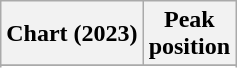<table class="wikitable sortable plainrowheaders" style="text-align:center;">
<tr>
<th scope="col">Chart (2023)</th>
<th scope="col">Peak<br>position</th>
</tr>
<tr>
</tr>
<tr>
</tr>
<tr>
</tr>
<tr>
</tr>
</table>
